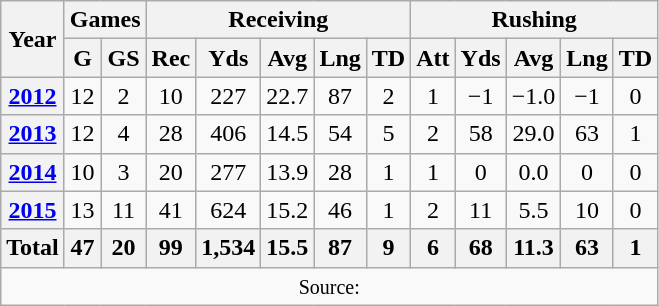<table class="wikitable" style="text-align: center;">
<tr>
<th rowspan="2">Year</th>
<th colspan="2">Games</th>
<th colspan="5">Receiving</th>
<th colspan="5">Rushing</th>
</tr>
<tr>
<th>G</th>
<th>GS</th>
<th>Rec</th>
<th>Yds</th>
<th>Avg</th>
<th>Lng</th>
<th>TD</th>
<th>Att</th>
<th>Yds</th>
<th>Avg</th>
<th>Lng</th>
<th>TD</th>
</tr>
<tr>
<th><a href='#'>2012</a></th>
<td>12</td>
<td>2</td>
<td>10</td>
<td>227</td>
<td>22.7</td>
<td>87</td>
<td>2</td>
<td>1</td>
<td>−1</td>
<td>−1.0</td>
<td>−1</td>
<td>0</td>
</tr>
<tr>
<th><a href='#'>2013</a></th>
<td>12</td>
<td>4</td>
<td>28</td>
<td>406</td>
<td>14.5</td>
<td>54</td>
<td>5</td>
<td>2</td>
<td>58</td>
<td>29.0</td>
<td>63</td>
<td>1</td>
</tr>
<tr>
<th><a href='#'>2014</a></th>
<td>10</td>
<td>3</td>
<td>20</td>
<td>277</td>
<td>13.9</td>
<td>28</td>
<td>1</td>
<td>1</td>
<td>0</td>
<td>0.0</td>
<td>0</td>
<td>0</td>
</tr>
<tr>
<th><a href='#'>2015</a></th>
<td>13</td>
<td>11</td>
<td>41</td>
<td>624</td>
<td>15.2</td>
<td>46</td>
<td>1</td>
<td>2</td>
<td>11</td>
<td>5.5</td>
<td>10</td>
<td>0</td>
</tr>
<tr>
<th>Total</th>
<th>47</th>
<th>20</th>
<th>99</th>
<th>1,534</th>
<th>15.5</th>
<th>87</th>
<th>9</th>
<th>6</th>
<th>68</th>
<th>11.3</th>
<th>63</th>
<th>1</th>
</tr>
<tr>
<td colspan="14"><small>Source: </small></td>
</tr>
</table>
